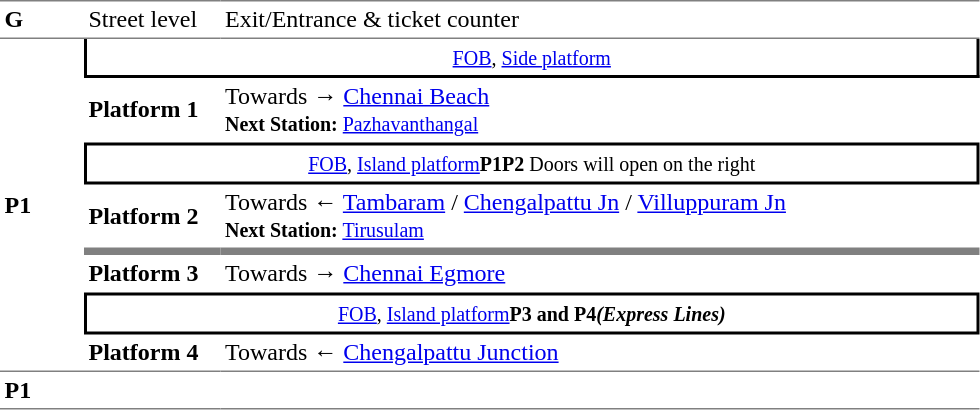<table cellpadding="3" cellspacing="0" border="0">
<tr>
<td valign="top" width="30" style="border-top:solid 1px gray;border-bottom:solid 1px gray;"><strong>G</strong></td>
<td valign="top" width="85" style="border-top:solid 1px gray;border-bottom:solid 1px gray;">Street level</td>
<td valign="top" width="500" style="border-top:solid 1px gray;border-bottom:solid 1px gray;">Exit/Entrance & ticket counter</td>
</tr>
<tr>
<td rowspan="7" style="border-bottom:solid 1px gray;" width="50" valign="center"><strong>P1</strong></td>
<td colspan="2" style="border-right:solid 2px black;border-left:solid 2px black;border-bottom:solid 2px black;text-align:center;"><a href='#'><small>FOB</small></a><small>, <a href='#'>Side platform</a></small></td>
</tr>
<tr>
<td width="85" style="border-bottom:solid 1px white;"><span><strong>Platform 1</strong></span></td>
<td width="500" style="border-bottom:solid 1px white;">Towards → <a href='#'>Chennai Beach</a><br><small><strong>Next Station:</strong> <a href='#'>Pazhavanthangal</a></small></td>
</tr>
<tr>
<td colspan="2" style="border-top:solid 2px black;border-right:solid 2px black;border-left:solid 2px black;border-bottom:solid 2px black;text-align:center;"><a href='#'><small>FOB</small></a><small>, <a href='#'>Island platform</a><strong>P1</strong><strong>P2</strong> Doors will open on the right</small></td>
</tr>
<tr>
<td width="85" style="border-bottom:solid 5px gray;"><span><strong>Platform 2</strong></span></td>
<td width="500" style="border-bottom:solid 5px gray;">Towards ← <a href='#'>Tambaram</a> / <a href='#'>Chengalpattu Jn</a> / <a href='#'>Villuppuram Jn</a><br><small><strong>Next Station:</strong> <a href='#'>Tirusulam</a></small></td>
</tr>
<tr>
<td width="85" style="border-bottom:solid 1px white;"><span><strong>Platform 3</strong></span></td>
<td style="border-bottom:solid 1px white;" width="500">Towards → <a href='#'>Chennai Egmore</a></td>
</tr>
<tr>
<td colspan="2" style="border-top:solid 2px black;border-right:solid 2px black;border-left:solid 2px black;border-bottom:solid 2px black;text-align:center;"><a href='#'><small>FOB</small></a><small>, <a href='#'>Island platform</a><strong>P3 and P4</strong><strong><em>(Express Lines)</em></strong></small></td>
</tr>
<tr>
<td width="85" style="border-bottom:solid 1px gray;"><span><strong>Platform 4</strong></span></td>
<td style="border-bottom:solid 1px gray;" width="500">Towards ← <a href='#'>Chengalpattu Junction</a></td>
</tr>
<tr>
<td style="border-bottom:solid 1px gray;" width="50" valign="top"><strong>P1</strong></td>
<td style="border-bottom:solid 1px gray;" width="50" valign="top"></td>
<td style="border-bottom:solid 1px gray;" width="50" valign="top"></td>
</tr>
<tr>
</tr>
</table>
